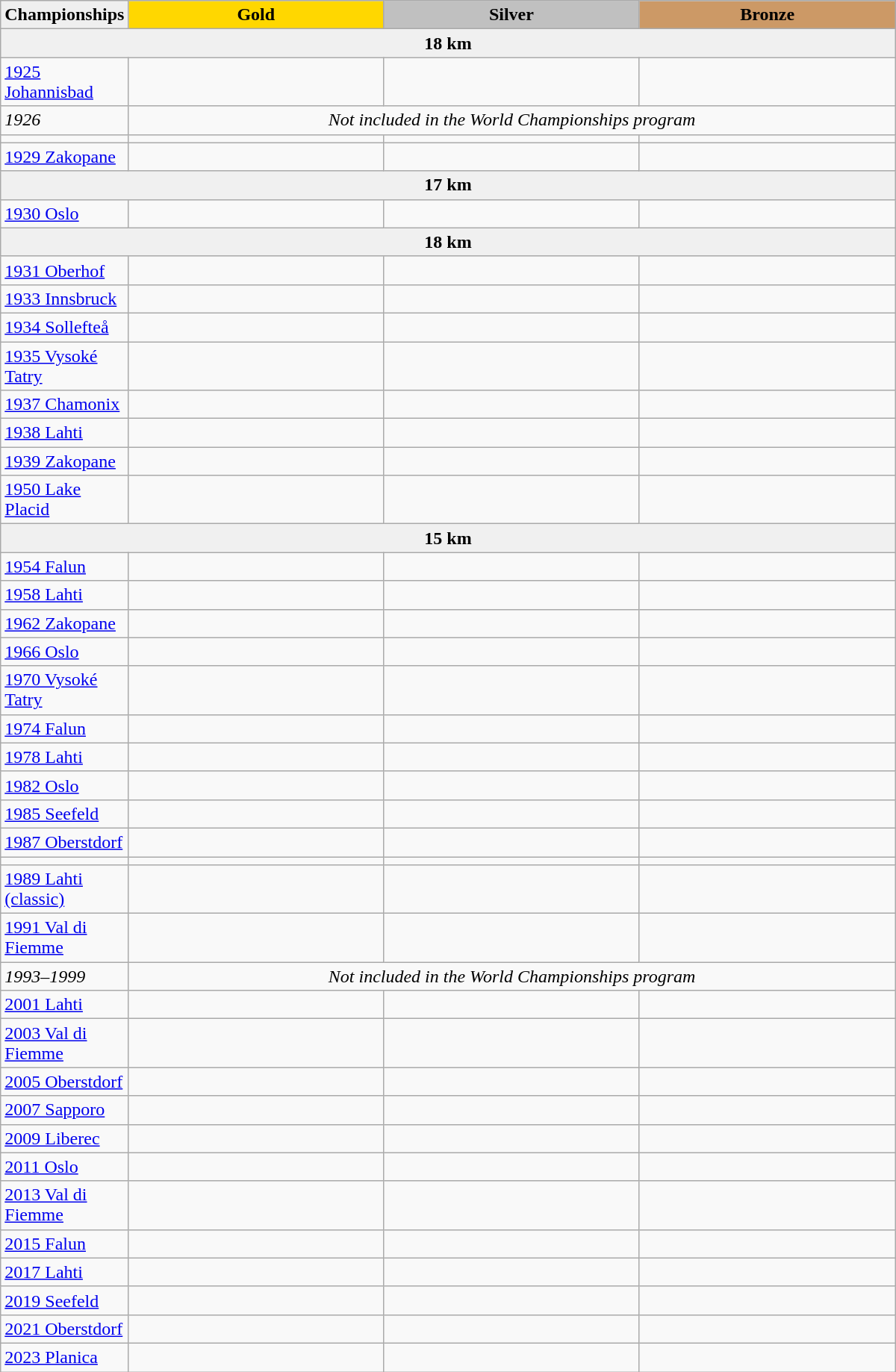<table class="wikitable sortable" style="width:800px;">
<tr>
<th style="width:10%; background:#efefef;">Championships</th>
<th style="width:30%; background:gold">Gold</th>
<th style="width:30%; background:silver">Silver</th>
<th style="width:30%; background:#CC9966">Bronze</th>
</tr>
<tr>
<td colspan=4 align=center bgcolor=F0F0F0><strong>18 km</strong></td>
</tr>
<tr>
<td><a href='#'>1925 Johannisbad</a></td>
<td></td>
<td></td>
<td></td>
</tr>
<tr>
<td><em>1926</em></td>
<td colspan=3 align=center><em>Not included in the World Championships program</em></td>
</tr>
<tr>
<td><a href='#'></a></td>
<td></td>
<td></td>
<td></td>
</tr>
<tr>
<td><a href='#'>1929 Zakopane</a></td>
<td></td>
<td></td>
<td></td>
</tr>
<tr>
<td colspan=4 align=center bgcolor=F0F0F0><strong>17 km</strong></td>
</tr>
<tr>
<td><a href='#'>1930 Oslo</a></td>
<td></td>
<td></td>
<td></td>
</tr>
<tr>
<td colspan=4 align=center bgcolor=F0F0F0><strong>18 km</strong></td>
</tr>
<tr>
<td><a href='#'>1931 Oberhof</a></td>
<td></td>
<td></td>
<td></td>
</tr>
<tr>
<td><a href='#'>1933 Innsbruck</a></td>
<td></td>
<td></td>
<td></td>
</tr>
<tr>
<td><a href='#'>1934 Sollefteå</a></td>
<td></td>
<td></td>
<td></td>
</tr>
<tr>
<td><a href='#'>1935 Vysoké Tatry</a></td>
<td></td>
<td></td>
<td></td>
</tr>
<tr>
<td><a href='#'>1937 Chamonix</a></td>
<td></td>
<td></td>
<td></td>
</tr>
<tr>
<td><a href='#'>1938 Lahti</a></td>
<td></td>
<td></td>
<td></td>
</tr>
<tr>
<td><a href='#'>1939 Zakopane</a></td>
<td></td>
<td></td>
<td></td>
</tr>
<tr>
<td><a href='#'>1950 Lake Placid</a></td>
<td></td>
<td></td>
<td></td>
</tr>
<tr>
<td colspan=4 align=center bgcolor=F0F0F0><strong>15 km</strong></td>
</tr>
<tr>
<td><a href='#'>1954 Falun</a></td>
<td></td>
<td></td>
<td></td>
</tr>
<tr>
<td><a href='#'>1958 Lahti</a></td>
<td></td>
<td></td>
<td></td>
</tr>
<tr>
<td><a href='#'>1962 Zakopane</a></td>
<td></td>
<td></td>
<td></td>
</tr>
<tr>
<td><a href='#'>1966 Oslo</a></td>
<td></td>
<td></td>
<td></td>
</tr>
<tr>
<td><a href='#'>1970 Vysoké Tatry</a></td>
<td></td>
<td></td>
<td></td>
</tr>
<tr>
<td><a href='#'>1974 Falun</a></td>
<td></td>
<td></td>
<td></td>
</tr>
<tr>
<td><a href='#'>1978 Lahti</a></td>
<td></td>
<td></td>
<td></td>
</tr>
<tr>
<td><a href='#'>1982 Oslo</a></td>
<td></td>
<td></td>
<td></td>
</tr>
<tr>
<td><a href='#'>1985 Seefeld</a></td>
<td></td>
<td></td>
<td></td>
</tr>
<tr>
<td><a href='#'>1987 Oberstdorf</a></td>
<td></td>
<td></td>
<td></td>
</tr>
<tr>
<td></td>
<td></td>
<td></td>
<td></td>
</tr>
<tr>
<td><a href='#'>1989 Lahti (classic)</a></td>
<td></td>
<td></td>
<td></td>
</tr>
<tr>
<td><a href='#'>1991 Val di Fiemme</a></td>
<td></td>
<td></td>
<td></td>
</tr>
<tr>
<td><em>1993–1999</em></td>
<td colspan=3 align=center><em>Not included in the World Championships program</em></td>
</tr>
<tr>
<td><a href='#'>2001 Lahti</a></td>
<td></td>
<td></td>
<td></td>
</tr>
<tr>
<td><a href='#'>2003 Val di Fiemme</a></td>
<td></td>
<td></td>
<td></td>
</tr>
<tr>
<td><a href='#'>2005 Oberstdorf</a></td>
<td></td>
<td></td>
<td></td>
</tr>
<tr>
<td><a href='#'>2007 Sapporo</a></td>
<td></td>
<td></td>
<td></td>
</tr>
<tr>
<td><a href='#'>2009 Liberec</a></td>
<td></td>
<td></td>
<td></td>
</tr>
<tr>
<td><a href='#'>2011 Oslo</a></td>
<td></td>
<td></td>
<td></td>
</tr>
<tr>
<td><a href='#'>2013 Val di Fiemme</a></td>
<td></td>
<td></td>
<td></td>
</tr>
<tr>
<td><a href='#'>2015 Falun</a></td>
<td></td>
<td></td>
<td></td>
</tr>
<tr>
<td><a href='#'>2017 Lahti</a></td>
<td></td>
<td></td>
<td></td>
</tr>
<tr>
<td><a href='#'>2019 Seefeld</a></td>
<td></td>
<td></td>
<td></td>
</tr>
<tr>
<td><a href='#'>2021 Oberstdorf</a></td>
<td></td>
<td></td>
<td></td>
</tr>
<tr>
<td><a href='#'>2023 Planica</a></td>
<td></td>
<td></td>
<td></td>
</tr>
</table>
